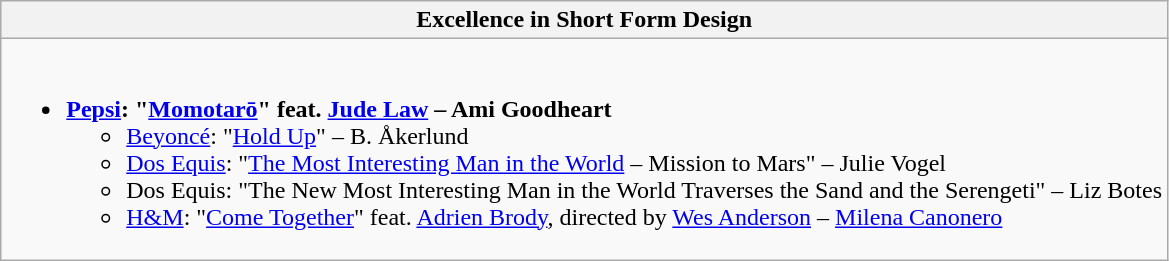<table class=wikitable style="width=100%">
<tr>
<th>Excellence in Short Form Design</th>
</tr>
<tr>
<td valign="top"><br><ul><li><strong><a href='#'>Pepsi</a>: "<a href='#'>Momotarō</a>" feat. <a href='#'>Jude Law</a> – Ami Goodheart</strong><ul><li><a href='#'>Beyoncé</a>: "<a href='#'>Hold Up</a>" – B. Åkerlund</li><li><a href='#'>Dos Equis</a>: "<a href='#'>The Most Interesting Man in the World</a> – Mission to Mars" – Julie Vogel</li><li>Dos Equis: "The New Most Interesting Man in the World Traverses the Sand and the Serengeti" – Liz Botes</li><li><a href='#'>H&M</a>: "<a href='#'>Come Together</a>" feat. <a href='#'>Adrien Brody</a>, directed by <a href='#'>Wes Anderson</a> – <a href='#'>Milena Canonero</a></li></ul></li></ul></td>
</tr>
</table>
